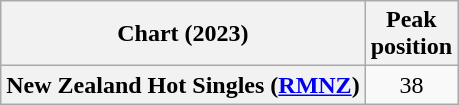<table class="wikitable sortable plainrowheaders" style="text-align:center">
<tr>
<th scope="col">Chart (2023)</th>
<th scope="col">Peak<br>position</th>
</tr>
<tr>
<th scope="row">New Zealand Hot Singles (<a href='#'>RMNZ</a>)</th>
<td>38</td>
</tr>
</table>
